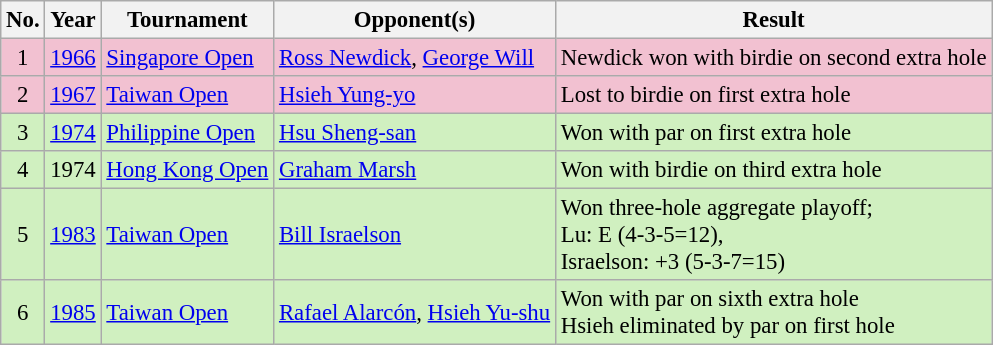<table class="wikitable" style="font-size:95%;">
<tr>
<th>No.</th>
<th>Year</th>
<th>Tournament</th>
<th>Opponent(s)</th>
<th>Result</th>
</tr>
<tr style="background:#F2C1D1;">
<td align=center>1</td>
<td><a href='#'>1966</a></td>
<td><a href='#'>Singapore Open</a></td>
<td> <a href='#'>Ross Newdick</a>,  <a href='#'>George Will</a></td>
<td>Newdick won with birdie on second extra hole</td>
</tr>
<tr style="background:#F2C1D1;">
<td align=center>2</td>
<td><a href='#'>1967</a></td>
<td><a href='#'>Taiwan Open</a></td>
<td> <a href='#'>Hsieh Yung-yo</a></td>
<td>Lost to birdie on first extra hole</td>
</tr>
<tr style="background:#D0F0C0;">
<td align=center>3</td>
<td><a href='#'>1974</a></td>
<td><a href='#'>Philippine Open</a></td>
<td> <a href='#'>Hsu Sheng-san</a></td>
<td>Won with par on first extra hole</td>
</tr>
<tr style="background:#D0F0C0;">
<td align=center>4</td>
<td>1974</td>
<td><a href='#'>Hong Kong Open</a></td>
<td> <a href='#'>Graham Marsh</a></td>
<td>Won with birdie on third extra hole</td>
</tr>
<tr style="background:#D0F0C0;">
<td align=center>5</td>
<td><a href='#'>1983</a></td>
<td><a href='#'>Taiwan Open</a></td>
<td> <a href='#'>Bill Israelson</a></td>
<td>Won three-hole aggregate playoff;<br>Lu: E (4-3-5=12),<br>Israelson: +3 (5-3-7=15)</td>
</tr>
<tr style="background:#D0F0C0;">
<td align=center>6</td>
<td><a href='#'>1985</a></td>
<td><a href='#'>Taiwan Open</a></td>
<td> <a href='#'>Rafael Alarcón</a>,  <a href='#'>Hsieh Yu-shu</a></td>
<td>Won with par on sixth extra hole<br>Hsieh eliminated by par on first hole</td>
</tr>
</table>
